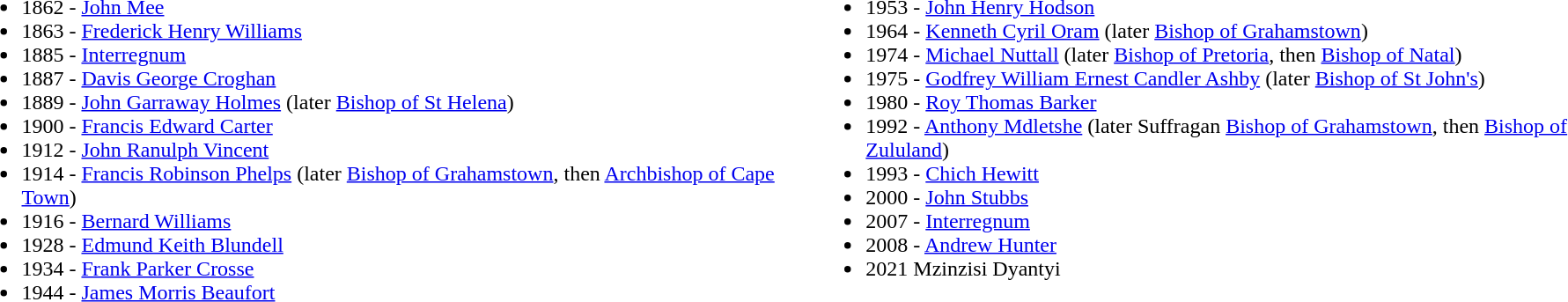<table>
<tr>
<td valign="top"><br><ul><li>1862 - <a href='#'>John Mee</a></li><li>1863 - <a href='#'>Frederick Henry Williams</a></li><li>1885 - <a href='#'>Interregnum</a></li><li>1887 - <a href='#'>Davis George Croghan</a></li><li>1889 - <a href='#'>John Garraway Holmes</a> (later <a href='#'>Bishop of St Helena</a>)</li><li>1900 - <a href='#'>Francis Edward Carter</a></li><li>1912 - <a href='#'>John Ranulph Vincent</a></li><li>1914 - <a href='#'>Francis Robinson Phelps</a> (later <a href='#'>Bishop of Grahamstown</a>, then <a href='#'>Archbishop of Cape Town</a>)</li><li>1916 - <a href='#'>Bernard Williams</a></li><li>1928 - <a href='#'>Edmund Keith Blundell</a></li><li>1934 - <a href='#'>Frank Parker Crosse</a></li><li>1944 - <a href='#'>James Morris Beaufort</a></li></ul></td>
<td valign="top"><br><ul><li>1953 - <a href='#'>John Henry Hodson</a></li><li>1964 - <a href='#'>Kenneth Cyril Oram</a> (later <a href='#'>Bishop of Grahamstown</a>)</li><li>1974 - <a href='#'>Michael Nuttall</a> (later <a href='#'>Bishop of Pretoria</a>, then <a href='#'>Bishop of Natal</a>)</li><li>1975 - <a href='#'>Godfrey William Ernest Candler Ashby</a> (later <a href='#'>Bishop of St John's</a>)</li><li>1980 - <a href='#'>Roy Thomas Barker</a></li><li>1992 - <a href='#'>Anthony Mdletshe</a> (later Suffragan <a href='#'>Bishop of Grahamstown</a>, then <a href='#'>Bishop of Zululand</a>)</li><li>1993 - <a href='#'>Chich Hewitt</a></li><li>2000 - <a href='#'>John Stubbs</a></li><li>2007 - <a href='#'>Interregnum</a></li><li>2008 - <a href='#'>Andrew Hunter</a></li><li>2021 Mzinzisi Dyantyi</li></ul></td>
</tr>
</table>
